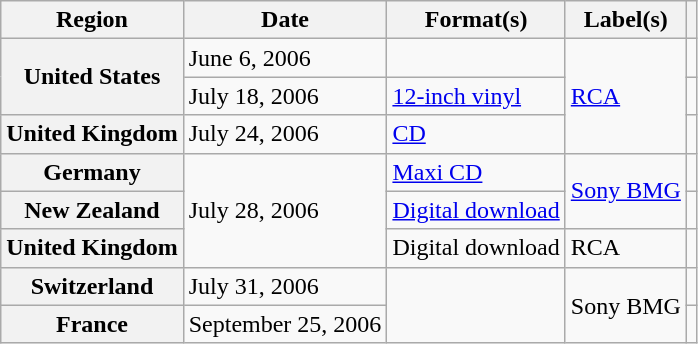<table class="wikitable sortable plainrowheaders">
<tr>
<th scope="col">Region</th>
<th scope="col">Date</th>
<th scope="col">Format(s)</th>
<th scope="col">Label(s)</th>
<th scope="col"></th>
</tr>
<tr>
<th scope="row" rowspan="2">United States</th>
<td>June 6, 2006</td>
<td></td>
<td rowspan="3"><a href='#'>RCA</a></td>
<td align="center"></td>
</tr>
<tr>
<td>July 18, 2006</td>
<td><a href='#'>12-inch vinyl</a></td>
<td align="center"></td>
</tr>
<tr>
<th scope="row">United Kingdom</th>
<td>July 24, 2006</td>
<td><a href='#'>CD</a></td>
<td align="center"></td>
</tr>
<tr>
<th scope="row">Germany</th>
<td rowspan="3">July 28, 2006</td>
<td><a href='#'>Maxi CD</a></td>
<td rowspan="2"><a href='#'>Sony BMG</a></td>
<td align="center"></td>
</tr>
<tr>
<th scope="row">New Zealand</th>
<td><a href='#'>Digital download</a> </td>
<td align="center"></td>
</tr>
<tr>
<th scope="row">United Kingdom</th>
<td>Digital download</td>
<td>RCA</td>
<td align="center"></td>
</tr>
<tr>
<th scope="row">Switzerland</th>
<td>July 31, 2006</td>
<td rowspan="2"></td>
<td rowspan="2">Sony BMG</td>
<td align="center"></td>
</tr>
<tr>
<th scope="row">France</th>
<td>September 25, 2006</td>
<td align="center"></td>
</tr>
</table>
